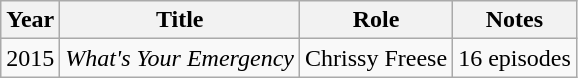<table class="wikitable">
<tr>
<th>Year</th>
<th>Title</th>
<th>Role</th>
<th>Notes</th>
</tr>
<tr>
<td>2015</td>
<td><em>What's Your Emergency</em></td>
<td>Chrissy Freese</td>
<td>16 episodes</td>
</tr>
</table>
